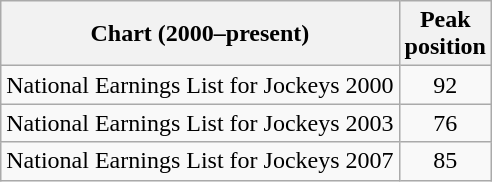<table class="wikitable sortable">
<tr>
<th>Chart (2000–present)</th>
<th>Peak<br>position</th>
</tr>
<tr>
<td>National Earnings List for Jockeys 2000</td>
<td style="text-align:center;">92</td>
</tr>
<tr>
<td>National Earnings List for Jockeys 2003</td>
<td style="text-align:center;">76</td>
</tr>
<tr>
<td>National Earnings List for Jockeys 2007</td>
<td style="text-align:center;">85</td>
</tr>
</table>
